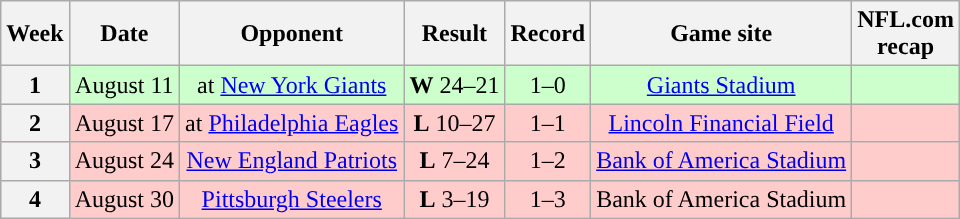<table class="wikitable" style="text-align:center">
<tr>
<th>Week</th>
<th>Date</th>
<th>Opponent</th>
<th>Result</th>
<th>Record</th>
<th>Game site</th>
<th>NFL.com<br>recap</th>
</tr>
<tr style="text-align:center; background:#cfc;">
<th>1</th>
<td>August 11</td>
<td>at <a href='#'>New York Giants</a></td>
<td><strong>W</strong> 24–21</td>
<td>1–0</td>
<td><a href='#'>Giants Stadium</a></td>
<td></td>
</tr>
<tr style="text-align:center; background:#fcc;">
<th>2</th>
<td>August 17</td>
<td>at <a href='#'>Philadelphia Eagles</a></td>
<td><strong>L</strong> 10–27</td>
<td>1–1</td>
<td><a href='#'>Lincoln Financial Field</a></td>
<td></td>
</tr>
<tr style="text-align:center; background:#fcc;">
<th>3</th>
<td>August 24</td>
<td><a href='#'>New England Patriots</a></td>
<td><strong>L</strong> 7–24</td>
<td>1–2</td>
<td><a href='#'>Bank of America Stadium</a></td>
<td></td>
</tr>
<tr style="text-align:center; background:#fcc;">
<th>4</th>
<td>August 30</td>
<td><a href='#'>Pittsburgh Steelers</a></td>
<td><strong>L</strong> 3–19</td>
<td>1–3</td>
<td>Bank of America Stadium</td>
<td></td>
</tr>
</table>
